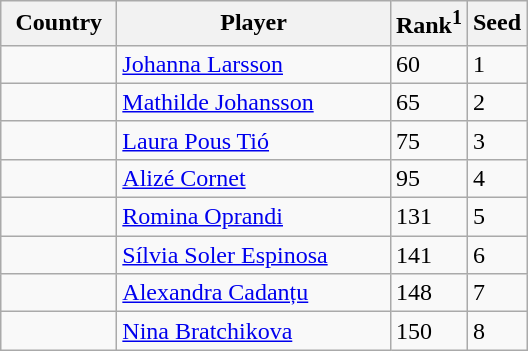<table class="sortable wikitable">
<tr>
<th width="70">Country</th>
<th width="175">Player</th>
<th>Rank<sup>1</sup></th>
<th>Seed</th>
</tr>
<tr>
<td></td>
<td><a href='#'>Johanna Larsson</a></td>
<td>60</td>
<td>1</td>
</tr>
<tr>
<td></td>
<td><a href='#'>Mathilde Johansson</a></td>
<td>65</td>
<td>2</td>
</tr>
<tr>
<td></td>
<td><a href='#'>Laura Pous Tió</a></td>
<td>75</td>
<td>3</td>
</tr>
<tr>
<td></td>
<td><a href='#'>Alizé Cornet</a></td>
<td>95</td>
<td>4</td>
</tr>
<tr>
<td></td>
<td><a href='#'>Romina Oprandi</a></td>
<td>131</td>
<td>5</td>
</tr>
<tr>
<td></td>
<td><a href='#'>Sílvia Soler Espinosa</a></td>
<td>141</td>
<td>6</td>
</tr>
<tr>
<td></td>
<td><a href='#'>Alexandra Cadanțu</a></td>
<td>148</td>
<td>7</td>
</tr>
<tr>
<td></td>
<td><a href='#'>Nina Bratchikova</a></td>
<td>150</td>
<td>8</td>
</tr>
</table>
